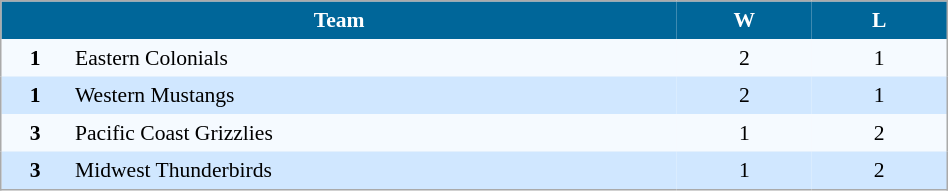<table align=center cellpadding="4" cellspacing="0" style="background: #f9f9f9; border: 1px #aaa solid; border-collapse: collapse; font-size: 90%;" width=50%>
<tr align=center bgcolor=#006699 style="color:white;">
<th width=25% colspan=2>Team</th>
<th width=5%>W</th>
<th width=5%>L</th>
</tr>
<tr align=center bgcolor=#F5FAFF>
<td><strong>1</strong></td>
<td align=left>Eastern Colonials</td>
<td>2</td>
<td>1</td>
</tr>
<tr align=center bgcolor=#D0E7FF>
<td><strong>1</strong></td>
<td align=left>Western Mustangs</td>
<td>2</td>
<td>1</td>
</tr>
<tr align=center bgcolor=#F5FAFF>
<td><strong>3</strong></td>
<td align=left>Pacific Coast Grizzlies</td>
<td>1</td>
<td>2</td>
</tr>
<tr align=center bgcolor=#D0E7FF>
<td><strong>3</strong></td>
<td align=left>Midwest Thunderbirds</td>
<td>1</td>
<td>2</td>
</tr>
<tr align=center bgcolor=#F5FAFF>
</tr>
</table>
